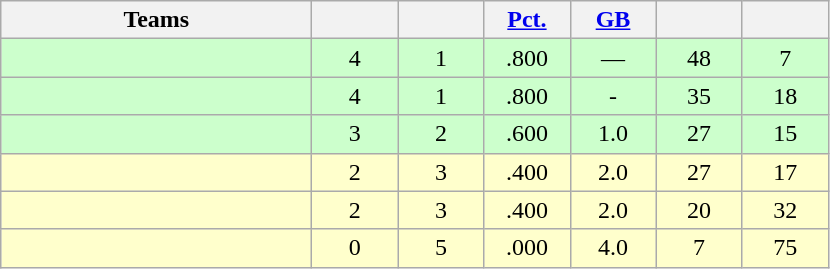<table class="wikitable" style="text-align:center;">
<tr>
<th width=200px>Teams</th>
<th width=50px></th>
<th width=50px></th>
<th width=50px><a href='#'>Pct.</a></th>
<th width=50px><a href='#'>GB</a></th>
<th width=50px></th>
<th width=50px></th>
</tr>
<tr style="background-color:#ccffcc">
<td align=left></td>
<td>4</td>
<td>1</td>
<td>.800</td>
<td>—</td>
<td>48</td>
<td>7</td>
</tr>
<tr style="background-color:#ccffcc">
<td align=left></td>
<td>4</td>
<td>1</td>
<td>.800</td>
<td>-</td>
<td>35</td>
<td>18</td>
</tr>
<tr style="background-color:#ccffcc">
<td align=left></td>
<td>3</td>
<td>2</td>
<td>.600</td>
<td>1.0</td>
<td>27</td>
<td>15</td>
</tr>
<tr style="background-color:#ffffcc">
<td align=left></td>
<td>2</td>
<td>3</td>
<td>.400</td>
<td>2.0</td>
<td>27</td>
<td>17</td>
</tr>
<tr style="background-color:#ffffcc">
<td align=left></td>
<td>2</td>
<td>3</td>
<td>.400</td>
<td>2.0</td>
<td>20</td>
<td>32</td>
</tr>
<tr style="background-color:#ffffcc">
<td align=left></td>
<td>0</td>
<td>5</td>
<td>.000</td>
<td>4.0</td>
<td>7</td>
<td>75</td>
</tr>
</table>
